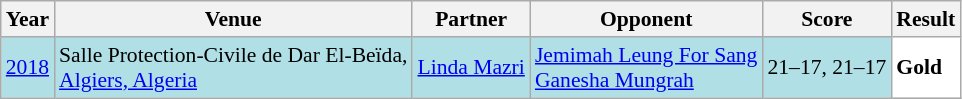<table class="sortable wikitable" style="font-size: 90%;">
<tr>
<th>Year</th>
<th>Venue</th>
<th>Partner</th>
<th>Opponent</th>
<th>Score</th>
<th>Result</th>
</tr>
<tr style="background:#B0E0E6">
<td align="center"><a href='#'>2018</a></td>
<td align="left">Salle Protection-Civile de Dar El-Beïda,<br><a href='#'>Algiers, Algeria</a></td>
<td align="left"> <a href='#'>Linda Mazri</a></td>
<td align="left"> <a href='#'>Jemimah Leung For Sang</a><br> <a href='#'>Ganesha Mungrah</a></td>
<td align="left">21–17, 21–17</td>
<td style="text-align:left; background:white"> <strong>Gold</strong></td>
</tr>
</table>
